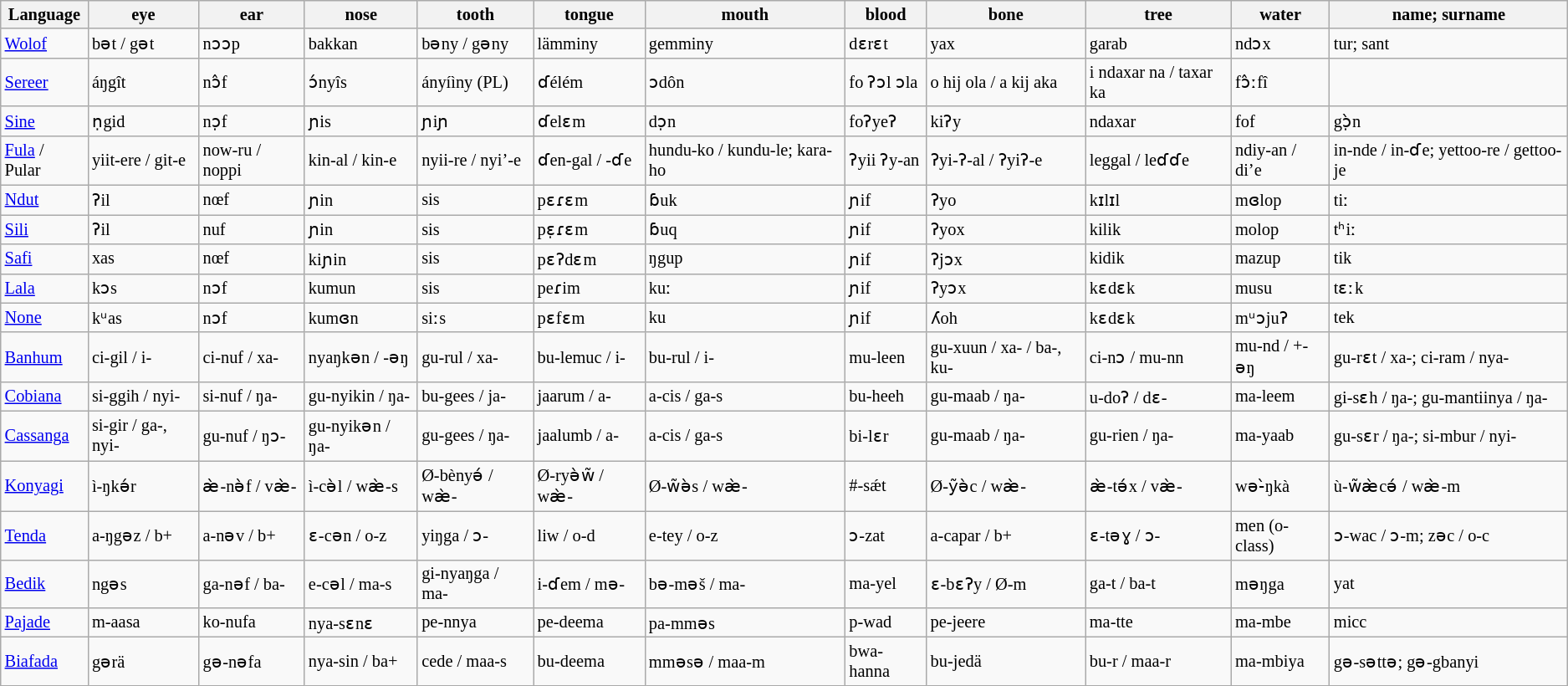<table class="wikitable sortable"  style="font-size: 85%">
<tr>
<th>Language</th>
<th>eye</th>
<th>ear</th>
<th>nose</th>
<th>tooth</th>
<th>tongue</th>
<th>mouth</th>
<th>blood</th>
<th>bone</th>
<th>tree</th>
<th>water</th>
<th>name; surname</th>
</tr>
<tr>
<td><a href='#'>Wolof</a></td>
<td>bət / gət</td>
<td>nɔɔp</td>
<td>bakkan</td>
<td>bəny / gəny</td>
<td>lämminy</td>
<td>gemminy</td>
<td>dɛrɛt</td>
<td>yax</td>
<td>garab</td>
<td>ndɔx</td>
<td>tur; sant</td>
</tr>
<tr>
<td><a href='#'>Sereer</a></td>
<td>áŋgît</td>
<td>nɔ̂f</td>
<td>ɔ́nyîs</td>
<td>ányíìny (PL)</td>
<td>ɗélém</td>
<td>ɔdôn</td>
<td>fo ʔɔl ɔla</td>
<td>o hij ola / a kij aka</td>
<td>i ndaxar na / taxar ka</td>
<td>fɔ̂ːfî</td>
<td></td>
</tr>
<tr>
<td><a href='#'>Sine</a></td>
<td>ṇgid</td>
<td>nɔ̣f</td>
<td>ɲis</td>
<td>ɲiɲ</td>
<td>ɗelɛm</td>
<td>dɔ̣n</td>
<td>foʔyeʔ</td>
<td>kiʔy</td>
<td>ndaxar</td>
<td>fof</td>
<td>gɔ̣̀n</td>
</tr>
<tr>
<td><a href='#'>Fula</a> / Pular</td>
<td>yiit-ere / git-e</td>
<td>now-ru / noppi</td>
<td>kin-al / kin-e</td>
<td>nyii-re / nyi’-e</td>
<td>ɗen-gal / -ɗe</td>
<td>hundu-ko / kundu-le; kara-ho</td>
<td>ʔyii ʔy-an</td>
<td>ʔyi-ʔ-al / ʔyiʔ-e</td>
<td>leggal / leɗɗe</td>
<td>ndiy-an / di’e</td>
<td>in-nde / in-ɗe; yettoo-re / gettoo-je</td>
</tr>
<tr>
<td><a href='#'>Ndut</a></td>
<td>ʔil</td>
<td>nœf</td>
<td>ɲin</td>
<td>sis</td>
<td>pɛɾɛm</td>
<td>ɓuk</td>
<td>ɲif</td>
<td>ʔyo</td>
<td>kɪlɪl</td>
<td>mɞlop</td>
<td>tiː</td>
</tr>
<tr>
<td><a href='#'>Sili</a></td>
<td>ʔil</td>
<td>nuf</td>
<td>ɲin</td>
<td>sis</td>
<td>pɛ̣ɾɛm</td>
<td>ɓuq</td>
<td>ɲif</td>
<td>ʔyox</td>
<td>kilik</td>
<td>molop</td>
<td>tʰiː</td>
</tr>
<tr>
<td><a href='#'>Safi</a></td>
<td>xas</td>
<td>nœf</td>
<td>kiɲin</td>
<td>sis</td>
<td>pɛʔdɛm</td>
<td>ŋgup</td>
<td>ɲif</td>
<td>ʔjɔx</td>
<td>kidik</td>
<td>mazup</td>
<td>tik</td>
</tr>
<tr>
<td><a href='#'>Lala</a></td>
<td>kɔs</td>
<td>nɔf</td>
<td>kumun</td>
<td>sis</td>
<td>peɾim</td>
<td>kuː</td>
<td>ɲif</td>
<td>ʔyɔx</td>
<td>kɛdɛk</td>
<td>musu</td>
<td>tɛːk</td>
</tr>
<tr>
<td><a href='#'>None</a></td>
<td>kᵘas</td>
<td>nɔf</td>
<td>kumɞn</td>
<td>siːs</td>
<td>pɛfɛm</td>
<td>ku</td>
<td>ɲif</td>
<td>ʎoh</td>
<td>kɛdɛk</td>
<td>mᵘɔjuʔ</td>
<td>tek</td>
</tr>
<tr>
<td><a href='#'>Banhum</a></td>
<td>ci-gil / i-</td>
<td>ci-nuf / xa-</td>
<td>nyaŋkən / -əŋ</td>
<td>gu-rul / xa-</td>
<td>bu-lemuc / i-</td>
<td>bu-rul / i-</td>
<td>mu-leen</td>
<td>gu-xuun / xa- / ba-, ku-</td>
<td>ci-nɔ / mu-nn</td>
<td>mu-nd / +-əŋ</td>
<td>gu-rɛt / xa-; ci-ram / nya-</td>
</tr>
<tr>
<td><a href='#'>Cobiana</a></td>
<td>si-ggih / nyi-</td>
<td>si-nuf / ŋa-</td>
<td>gu-nyikin / ŋa-</td>
<td>bu-gees / ja-</td>
<td>jaarum / a-</td>
<td>a-cis / ga-s</td>
<td>bu-heeh</td>
<td>gu-maab / ŋa-</td>
<td>u-doʔ / dɛ-</td>
<td>ma-leem</td>
<td>gi-sɛh / ŋa-; gu-mantiinya / ŋa-</td>
</tr>
<tr>
<td><a href='#'>Cassanga</a></td>
<td>si-gir / ga-, nyi-</td>
<td>gu-nuf / ŋɔ-</td>
<td>gu-nyikən / ŋa-</td>
<td>gu-gees / ŋa-</td>
<td>jaalumb / a-</td>
<td>a-cis / ga-s</td>
<td>bi-lɛr</td>
<td>gu-maab / ŋa-</td>
<td>gu-rien / ŋa-</td>
<td>ma-yaab</td>
<td>gu-sɛr / ŋa-; si-mbur / nyi-</td>
</tr>
<tr>
<td><a href='#'>Konyagi</a></td>
<td>ì-ŋkə́r</td>
<td>æ̀-nə̀f / væ̀-</td>
<td>ì-cə̀l / wæ̀-s</td>
<td>Ø-bènyə́ / wæ̀-</td>
<td>Ø-ryə̀w̃ / wæ̀-</td>
<td>Ø-w̃ə̀s / wæ̀-</td>
<td>#-sǽt</td>
<td>Ø-ỹə̀c / wæ̀-</td>
<td>æ̀-tə́x / væ̀-</td>
<td>wə-̀ŋkà</td>
<td>ù-w̃æ̀cə́ / wæ̀-m</td>
</tr>
<tr>
<td><a href='#'>Tenda</a></td>
<td>a-ŋgəz / b+</td>
<td>a-nəv / b+</td>
<td>ɛ-cən / o-z</td>
<td>yiŋga / ɔ-</td>
<td>liw / o-d</td>
<td>e-tey / o-z</td>
<td>ɔ-zat</td>
<td>a-capar / b+</td>
<td>ɛ-təɣ / ɔ-</td>
<td>men (o-class)</td>
<td>ɔ-wac / ɔ-m; zəc / o-c</td>
</tr>
<tr>
<td><a href='#'>Bedik</a></td>
<td>ngəs</td>
<td>ga-nəf / ba-</td>
<td>e-cəl / ma-s</td>
<td>gi-nyaŋga / ma-</td>
<td>i-ɗem / mə-</td>
<td>bə-məš / ma-</td>
<td>ma-yel</td>
<td>ɛ-bɛʔy / Ø-m</td>
<td>ga-t / ba-t</td>
<td>məŋga</td>
<td>yat</td>
</tr>
<tr>
<td><a href='#'>Pajade</a></td>
<td>m-aasa</td>
<td>ko-nufa</td>
<td>nya-sɛnɛ</td>
<td>pe-nnya</td>
<td>pe-deema</td>
<td>pa-mməs</td>
<td>p-wad</td>
<td>pe-jeere</td>
<td>ma-tte</td>
<td>ma-mbe</td>
<td>micc</td>
</tr>
<tr>
<td><a href='#'>Biafada</a></td>
<td>gərä</td>
<td>gə-nəfa</td>
<td>nya-sin / ba+</td>
<td>cede / maa-s</td>
<td>bu-deema</td>
<td>mməsə / maa-m</td>
<td>bwa-hanna</td>
<td>bu-jedä</td>
<td>bu-r / maa-r</td>
<td>ma-mbiya</td>
<td>gə-səttə; gə-gbanyi</td>
</tr>
</table>
